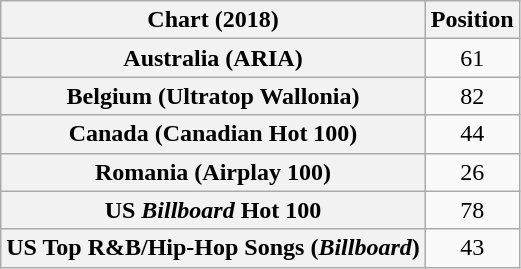<table class="wikitable sortable plainrowheaders" style="text-align:center">
<tr>
<th scope="col">Chart (2018)</th>
<th scope="col">Position</th>
</tr>
<tr>
<th scope="row">Australia (ARIA)</th>
<td>61</td>
</tr>
<tr>
<th scope="row">Belgium (Ultratop Wallonia)</th>
<td>82</td>
</tr>
<tr>
<th scope="row">Canada (Canadian Hot 100)</th>
<td>44</td>
</tr>
<tr>
<th scope="row">Romania (Airplay 100)</th>
<td>26</td>
</tr>
<tr>
<th scope="row">US <em>Billboard</em> Hot 100</th>
<td>78</td>
</tr>
<tr>
<th scope="row">US Top R&B/Hip-Hop Songs (<em>Billboard</em>)</th>
<td>43</td>
</tr>
</table>
